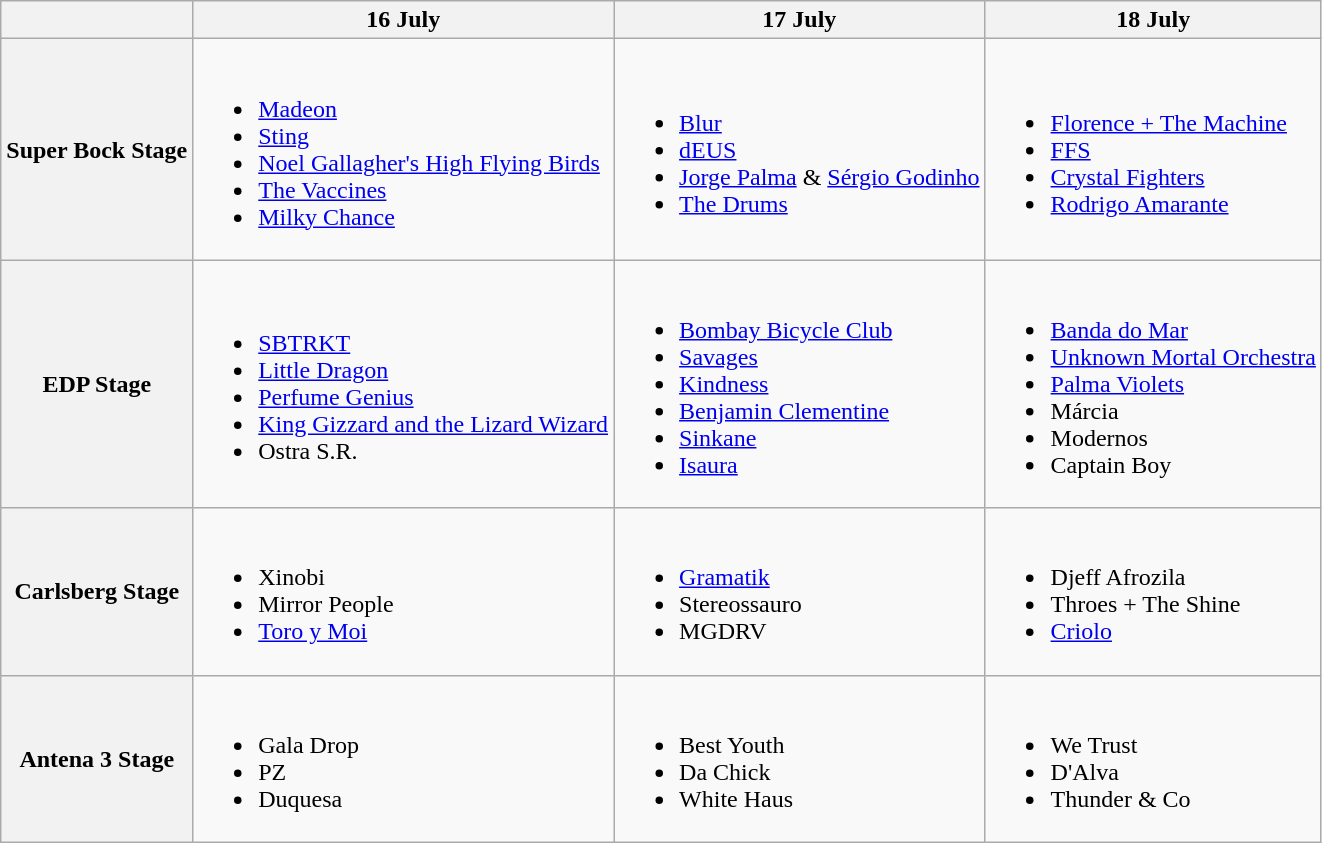<table class="wikitable">
<tr>
<th></th>
<th>16 July</th>
<th>17 July</th>
<th>18 July</th>
</tr>
<tr>
<th>Super Bock Stage</th>
<td><br><ul><li><a href='#'>Madeon</a></li><li><a href='#'>Sting</a></li><li><a href='#'>Noel Gallagher's High Flying Birds</a></li><li><a href='#'>The Vaccines</a></li><li><a href='#'>Milky Chance</a></li></ul></td>
<td><br><ul><li><a href='#'>Blur</a></li><li><a href='#'>dEUS</a></li><li><a href='#'>Jorge Palma</a> & <a href='#'>Sérgio Godinho</a></li><li><a href='#'>The Drums</a></li></ul></td>
<td><br><ul><li><a href='#'>Florence + The Machine</a></li><li><a href='#'>FFS</a></li><li><a href='#'>Crystal Fighters</a></li><li><a href='#'>Rodrigo Amarante</a></li></ul></td>
</tr>
<tr>
<th>EDP Stage</th>
<td><br><ul><li><a href='#'>SBTRKT</a></li><li><a href='#'>Little Dragon</a></li><li><a href='#'>Perfume Genius</a></li><li><a href='#'>King Gizzard and the Lizard Wizard</a></li><li>Ostra S.R.</li></ul></td>
<td><br><ul><li><a href='#'>Bombay Bicycle Club</a></li><li><a href='#'>Savages</a></li><li><a href='#'>Kindness</a></li><li><a href='#'>Benjamin Clementine</a></li><li><a href='#'>Sinkane</a></li><li><a href='#'>Isaura</a></li></ul></td>
<td><br><ul><li><a href='#'>Banda do Mar</a></li><li><a href='#'>Unknown Mortal Orchestra</a></li><li><a href='#'>Palma Violets</a></li><li>Márcia</li><li>Modernos</li><li>Captain Boy</li></ul></td>
</tr>
<tr>
<th>Carlsberg Stage</th>
<td><br><ul><li>Xinobi</li><li>Mirror People</li><li><a href='#'>Toro y Moi</a></li></ul></td>
<td><br><ul><li><a href='#'>Gramatik</a></li><li>Stereossauro</li><li>MGDRV</li></ul></td>
<td><br><ul><li>Djeff Afrozila</li><li>Throes + The Shine</li><li><a href='#'>Criolo</a></li></ul></td>
</tr>
<tr>
<th>Antena 3 Stage</th>
<td><br><ul><li>Gala Drop</li><li>PZ</li><li>Duquesa</li></ul></td>
<td><br><ul><li>Best Youth</li><li>Da Chick</li><li>White Haus</li></ul></td>
<td><br><ul><li>We Trust</li><li>D'Alva</li><li>Thunder & Co</li></ul></td>
</tr>
</table>
